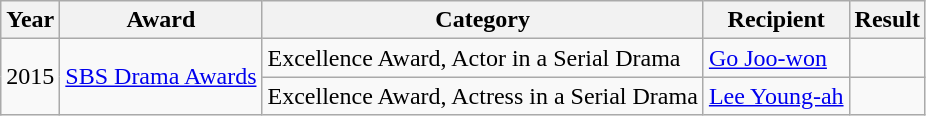<table class="wikitable">
<tr>
<th>Year</th>
<th>Award</th>
<th>Category</th>
<th>Recipient</th>
<th>Result</th>
</tr>
<tr>
<td rowspan=2>2015</td>
<td rowspan=2><a href='#'>SBS Drama Awards</a></td>
<td>Excellence Award, Actor in a Serial Drama</td>
<td><a href='#'>Go Joo-won</a></td>
<td></td>
</tr>
<tr>
<td>Excellence Award, Actress in a Serial Drama</td>
<td><a href='#'>Lee Young-ah</a></td>
<td></td>
</tr>
</table>
